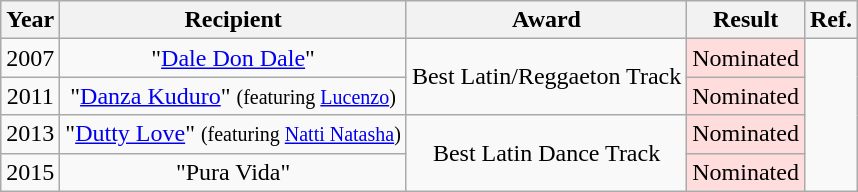<table class="wikitable">
<tr>
<th align="center">Year</th>
<th align="center">Recipient</th>
<th align="center">Award</th>
<th align="center">Result</th>
<th align="center">Ref.</th>
</tr>
<tr>
<td align="center">2007</td>
<td align="center">"<a href='#'>Dale Don Dale</a>"</td>
<td align="center" rowspan="2">Best Latin/Reggaeton Track</td>
<td align="center" style="background-color: #FDD">Nominated</td>
<td align="center" rowspan="4"></td>
</tr>
<tr>
<td align="center">2011</td>
<td align="center">"<a href='#'>Danza Kuduro</a>" <small>(featuring <a href='#'>Lucenzo</a>)</small></td>
<td align="center" style="background-color: #FDD">Nominated</td>
</tr>
<tr>
<td align="center">2013</td>
<td align="center">"<a href='#'>Dutty Love</a>" <small>(featuring <a href='#'>Natti Natasha</a>)</small></td>
<td align="center" rowspan="2">Best Latin Dance Track</td>
<td align="center" style="background-color: #FDD">Nominated</td>
</tr>
<tr>
<td align="center">2015</td>
<td align="center">"Pura Vida"</td>
<td align="center" style="background-color: #FDD">Nominated</td>
</tr>
</table>
